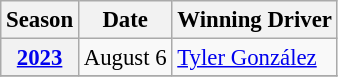<table class="wikitable" style="font-size: 95%;">
<tr>
<th>Season</th>
<th>Date</th>
<th>Winning Driver</th>
</tr>
<tr>
<th><a href='#'>2023</a></th>
<td>August 6</td>
<td> <a href='#'>Tyler González</a></td>
</tr>
<tr>
</tr>
</table>
